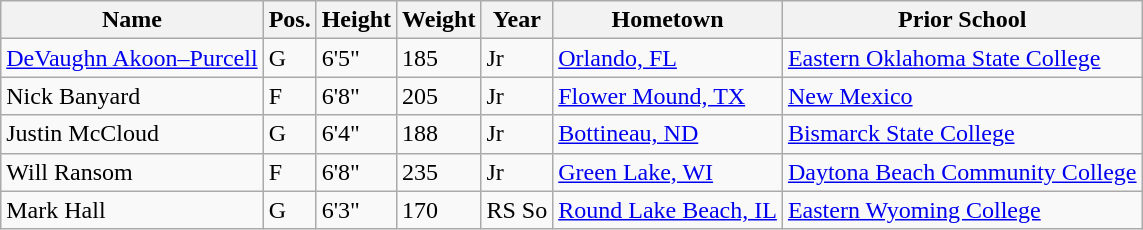<table class="wikitable sortable" border="1">
<tr>
<th>Name</th>
<th>Pos.</th>
<th>Height</th>
<th>Weight</th>
<th>Year</th>
<th>Hometown</th>
<th class="unsortable">Prior School</th>
</tr>
<tr>
<td sortname><a href='#'>DeVaughn Akoon–Purcell</a></td>
<td>G</td>
<td>6'5"</td>
<td>185</td>
<td>Jr</td>
<td><a href='#'>Orlando, FL</a></td>
<td><a href='#'>Eastern Oklahoma State College</a></td>
</tr>
<tr>
<td sortname>Nick Banyard</td>
<td>F</td>
<td>6'8"</td>
<td>205</td>
<td>Jr</td>
<td><a href='#'>Flower Mound, TX</a></td>
<td><a href='#'>New Mexico</a></td>
</tr>
<tr>
<td sortname>Justin McCloud</td>
<td>G</td>
<td>6'4"</td>
<td>188</td>
<td>Jr</td>
<td><a href='#'>Bottineau, ND</a></td>
<td><a href='#'>Bismarck State College</a></td>
</tr>
<tr>
<td sortname>Will Ransom</td>
<td>F</td>
<td>6'8"</td>
<td>235</td>
<td>Jr</td>
<td><a href='#'>Green Lake, WI</a></td>
<td><a href='#'>Daytona Beach Community College</a></td>
</tr>
<tr>
<td sortname>Mark Hall</td>
<td>G</td>
<td>6'3"</td>
<td>170</td>
<td>RS So</td>
<td><a href='#'>Round Lake Beach, IL</a></td>
<td><a href='#'>Eastern Wyoming College</a></td>
</tr>
</table>
